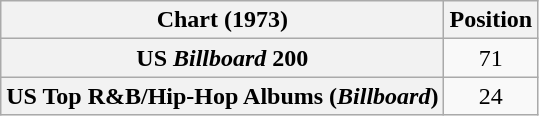<table class="wikitable sortable plainrowheaders" style="text-align:center">
<tr>
<th scope="col">Chart (1973)</th>
<th scope="col">Position</th>
</tr>
<tr>
<th scope="row">US <em>Billboard</em> 200</th>
<td>71</td>
</tr>
<tr>
<th scope="row">US Top R&B/Hip-Hop Albums (<em>Billboard</em>)</th>
<td>24</td>
</tr>
</table>
